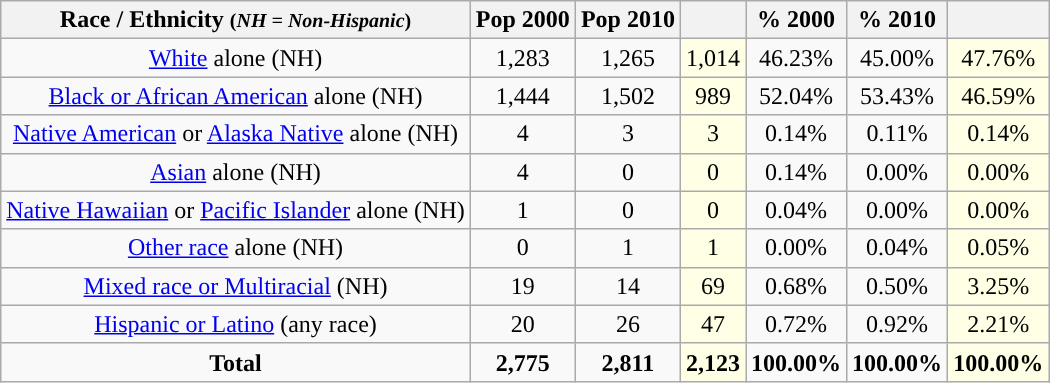<table class="wikitable" style="text-align:center;">
<tr>
<th>Race / Ethnicity <small>(<em>NH = Non-Hispanic</em>)</small></th>
<th>Pop 2000</th>
<th>Pop 2010</th>
<th></th>
<th>% 2000</th>
<th>% 2010</th>
<th></th>
</tr>
<tr>
<td><a href='#'>White</a> alone (NH)</td>
<td>1,283</td>
<td>1,265</td>
<td style='background: #ffffe6;'>1,014</td>
<td>46.23%</td>
<td>45.00%</td>
<td style='background: #ffffe6;'>47.76%</td>
</tr>
<tr>
<td><a href='#'>Black or African American</a> alone (NH)</td>
<td>1,444</td>
<td>1,502</td>
<td style='background: #ffffe6;'>989</td>
<td>52.04%</td>
<td>53.43%</td>
<td style='background: #ffffe6;'>46.59%</td>
</tr>
<tr>
<td><a href='#'>Native American</a> or <a href='#'>Alaska Native</a> alone (NH)</td>
<td>4</td>
<td>3</td>
<td style='background: #ffffe6;'>3</td>
<td>0.14%</td>
<td>0.11%</td>
<td style='background: #ffffe6;'>0.14%</td>
</tr>
<tr>
<td><a href='#'>Asian</a> alone (NH)</td>
<td>4</td>
<td>0</td>
<td style='background: #ffffe6;'>0</td>
<td>0.14%</td>
<td>0.00%</td>
<td style='background: #ffffe6;'>0.00%</td>
</tr>
<tr>
<td><a href='#'>Native Hawaiian</a> or <a href='#'>Pacific Islander</a> alone (NH)</td>
<td>1</td>
<td>0</td>
<td style='background: #ffffe6;'>0</td>
<td>0.04%</td>
<td>0.00%</td>
<td style='background: #ffffe6;'>0.00%</td>
</tr>
<tr>
<td><a href='#'>Other race</a> alone (NH)</td>
<td>0</td>
<td>1</td>
<td style='background: #ffffe6;'>1</td>
<td>0.00%</td>
<td>0.04%</td>
<td style='background: #ffffe6;'>0.05%</td>
</tr>
<tr>
<td><a href='#'>Mixed race or Multiracial</a> (NH)</td>
<td>19</td>
<td>14</td>
<td style='background: #ffffe6;'>69</td>
<td>0.68%</td>
<td>0.50%</td>
<td style='background: #ffffe6;'>3.25%</td>
</tr>
<tr>
<td><a href='#'>Hispanic or Latino</a> (any race)</td>
<td>20</td>
<td>26</td>
<td style='background: #ffffe6;'>47</td>
<td>0.72%</td>
<td>0.92%</td>
<td style='background: #ffffe6;'>2.21%</td>
</tr>
<tr>
<td><strong>Total</strong></td>
<td><strong>2,775</strong></td>
<td><strong>2,811</strong></td>
<td style='background: #ffffe6;'><strong>2,123</strong></td>
<td><strong>100.00%</strong></td>
<td><strong>100.00%</strong></td>
<td style='background: #ffffe6;'><strong>100.00%</strong></td>
</tr>
</table>
